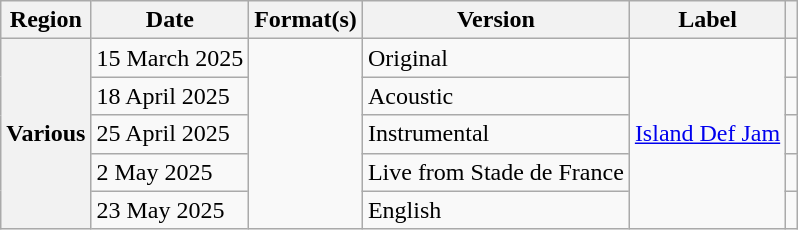<table class="wikitable plainrowheaders">
<tr>
<th scope="col">Region</th>
<th scope="col">Date</th>
<th scope="col">Format(s)</th>
<th scope="col">Version</th>
<th scope="col">Label</th>
<th scope="col"></th>
</tr>
<tr>
<th scope="row" rowspan="5">Various</th>
<td>15 March 2025</td>
<td rowspan="5"></td>
<td>Original</td>
<td rowspan="5"><a href='#'>Island Def Jam</a></td>
<td></td>
</tr>
<tr>
<td>18 April 2025</td>
<td>Acoustic</td>
<td></td>
</tr>
<tr>
<td>25 April 2025</td>
<td>Instrumental</td>
<td></td>
</tr>
<tr>
<td>2 May 2025</td>
<td>Live from Stade de France</td>
<td></td>
</tr>
<tr>
<td>23 May 2025</td>
<td>English</td>
<td></td>
</tr>
</table>
